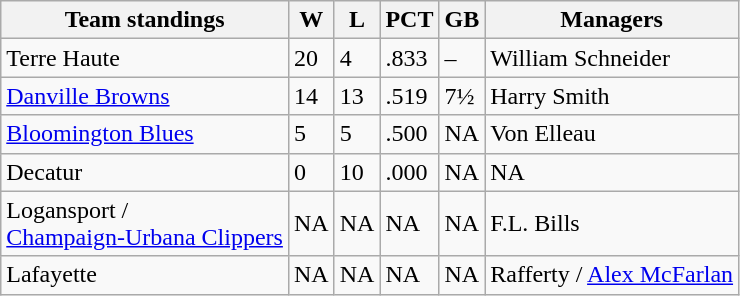<table class="wikitable">
<tr>
<th>Team standings</th>
<th>W</th>
<th>L</th>
<th>PCT</th>
<th>GB</th>
<th>Managers</th>
</tr>
<tr>
<td>Terre Haute</td>
<td>20</td>
<td>4</td>
<td>.833</td>
<td>–</td>
<td>William Schneider</td>
</tr>
<tr>
<td><a href='#'>Danville Browns</a></td>
<td>14</td>
<td>13</td>
<td>.519</td>
<td>7½</td>
<td>Harry Smith</td>
</tr>
<tr>
<td><a href='#'>Bloomington Blues</a></td>
<td>5</td>
<td>5</td>
<td>.500</td>
<td>NA</td>
<td>Von Elleau</td>
</tr>
<tr>
<td>Decatur</td>
<td>0</td>
<td>10</td>
<td>.000</td>
<td>NA</td>
<td>NA</td>
</tr>
<tr>
<td>Logansport /<br><a href='#'>Champaign-Urbana Clippers</a></td>
<td>NA</td>
<td>NA</td>
<td>NA</td>
<td>NA</td>
<td>F.L. Bills</td>
</tr>
<tr>
<td>Lafayette</td>
<td>NA</td>
<td>NA</td>
<td>NA</td>
<td>NA</td>
<td>Rafferty / <a href='#'>Alex McFarlan</a></td>
</tr>
</table>
